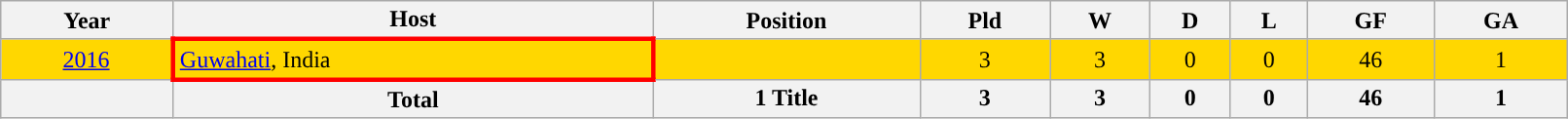<table class="wikitable" style="text-align: center; width:85%">
<tr>
<th>Year</th>
<th>Host</th>
<th>Position</th>
<th>Pld</th>
<th>W</th>
<th>D</th>
<th>L</th>
<th>GF</th>
<th>GA</th>
</tr>
<tr bgcolor=gold>
<td><a href='#'>2016</a></td>
<td align=left style="border: 3px solid red"> <a href='#'>Guwahati</a>, India</td>
<td></td>
<td>3</td>
<td>3</td>
<td>0</td>
<td>0</td>
<td>46</td>
<td>1</td>
</tr>
<tr>
<th></th>
<th>Total</th>
<th>1 Title</th>
<th>3</th>
<th>3</th>
<th>0</th>
<th>0</th>
<th>46</th>
<th>1</th>
</tr>
</table>
